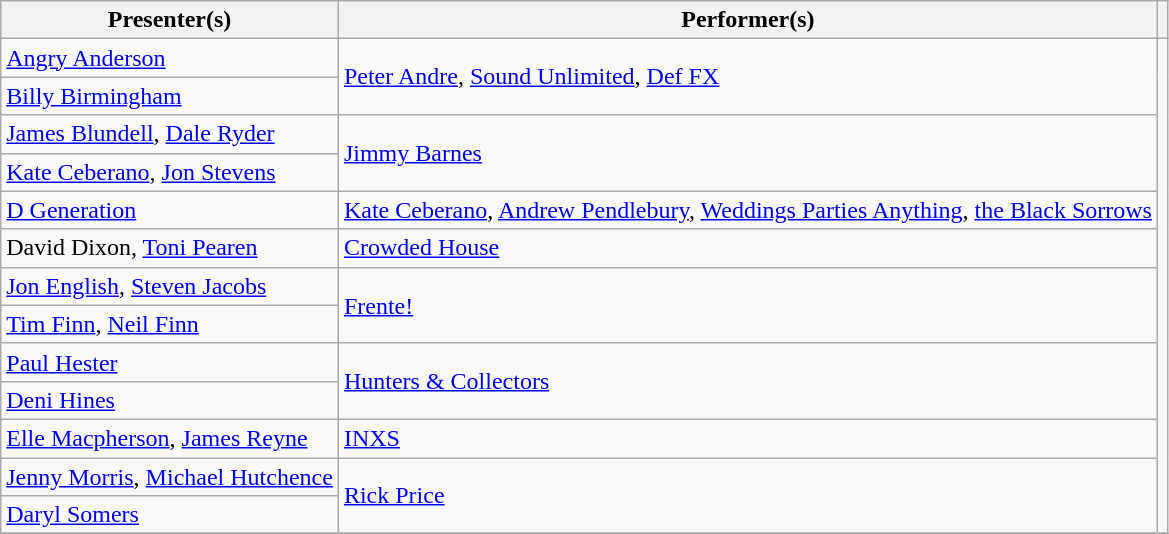<table class="wikitable plainrowheaders">
<tr>
<th scope="col">Presenter(s)</th>
<th scope="col">Performer(s)</th>
<th scope="col"></th>
</tr>
<tr>
<td><a href='#'>Angry Anderson</a></td>
<td rowspan="2"><a href='#'>Peter Andre</a>, <a href='#'>Sound Unlimited</a>, <a href='#'>Def FX</a></td>
<td rowspan="13"></td>
</tr>
<tr>
<td><a href='#'>Billy Birmingham</a></td>
</tr>
<tr>
<td><a href='#'>James Blundell</a>, <a href='#'>Dale Ryder</a></td>
<td rowspan="2"><a href='#'>Jimmy Barnes</a></td>
</tr>
<tr>
<td><a href='#'>Kate Ceberano</a>, <a href='#'>Jon Stevens</a></td>
</tr>
<tr>
<td><a href='#'>D Generation</a></td>
<td><a href='#'>Kate Ceberano</a>, <a href='#'>Andrew Pendlebury</a>, <a href='#'>Weddings Parties Anything</a>, <a href='#'>the Black Sorrows</a></td>
</tr>
<tr>
<td>David Dixon, <a href='#'>Toni Pearen</a></td>
<td><a href='#'>Crowded House</a></td>
</tr>
<tr>
<td><a href='#'>Jon English</a>, <a href='#'>Steven Jacobs</a></td>
<td rowspan="2"><a href='#'>Frente!</a></td>
</tr>
<tr>
<td><a href='#'>Tim Finn</a>, <a href='#'>Neil Finn</a></td>
</tr>
<tr>
<td><a href='#'>Paul Hester</a></td>
<td rowspan="2"><a href='#'>Hunters & Collectors</a></td>
</tr>
<tr>
<td><a href='#'>Deni Hines</a></td>
</tr>
<tr>
<td><a href='#'>Elle Macpherson</a>, <a href='#'>James Reyne</a></td>
<td><a href='#'>INXS</a></td>
</tr>
<tr>
<td><a href='#'>Jenny Morris</a>, <a href='#'>Michael Hutchence</a></td>
<td rowspan="2"><a href='#'>Rick Price</a></td>
</tr>
<tr>
<td><a href='#'>Daryl Somers</a></td>
</tr>
<tr>
</tr>
</table>
